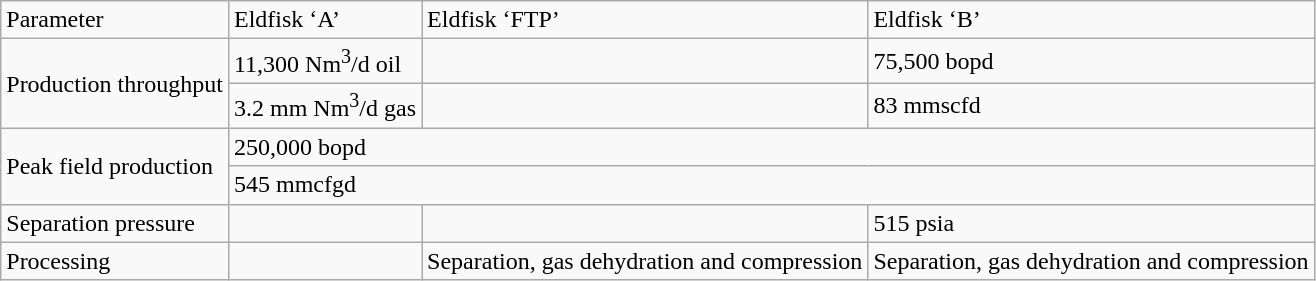<table class="wikitable">
<tr>
<td>Parameter</td>
<td>Eldfisk ‘A’</td>
<td>Eldfisk ‘FTP’</td>
<td>Eldfisk ‘B’</td>
</tr>
<tr>
<td rowspan="2">Production throughput</td>
<td>11,300 Nm<sup>3</sup>/d oil</td>
<td></td>
<td>75,500 bopd</td>
</tr>
<tr>
<td>3.2 mm Nm<sup>3</sup>/d gas</td>
<td></td>
<td>83 mmscfd</td>
</tr>
<tr>
<td rowspan="2">Peak field production</td>
<td colspan="3">250,000 bopd</td>
</tr>
<tr>
<td colspan="3">545 mmcfgd</td>
</tr>
<tr>
<td>Separation pressure</td>
<td></td>
<td></td>
<td>515 psia</td>
</tr>
<tr>
<td>Processing</td>
<td></td>
<td>Separation, gas dehydration and  compression</td>
<td>Separation, gas dehydration and  compression</td>
</tr>
</table>
